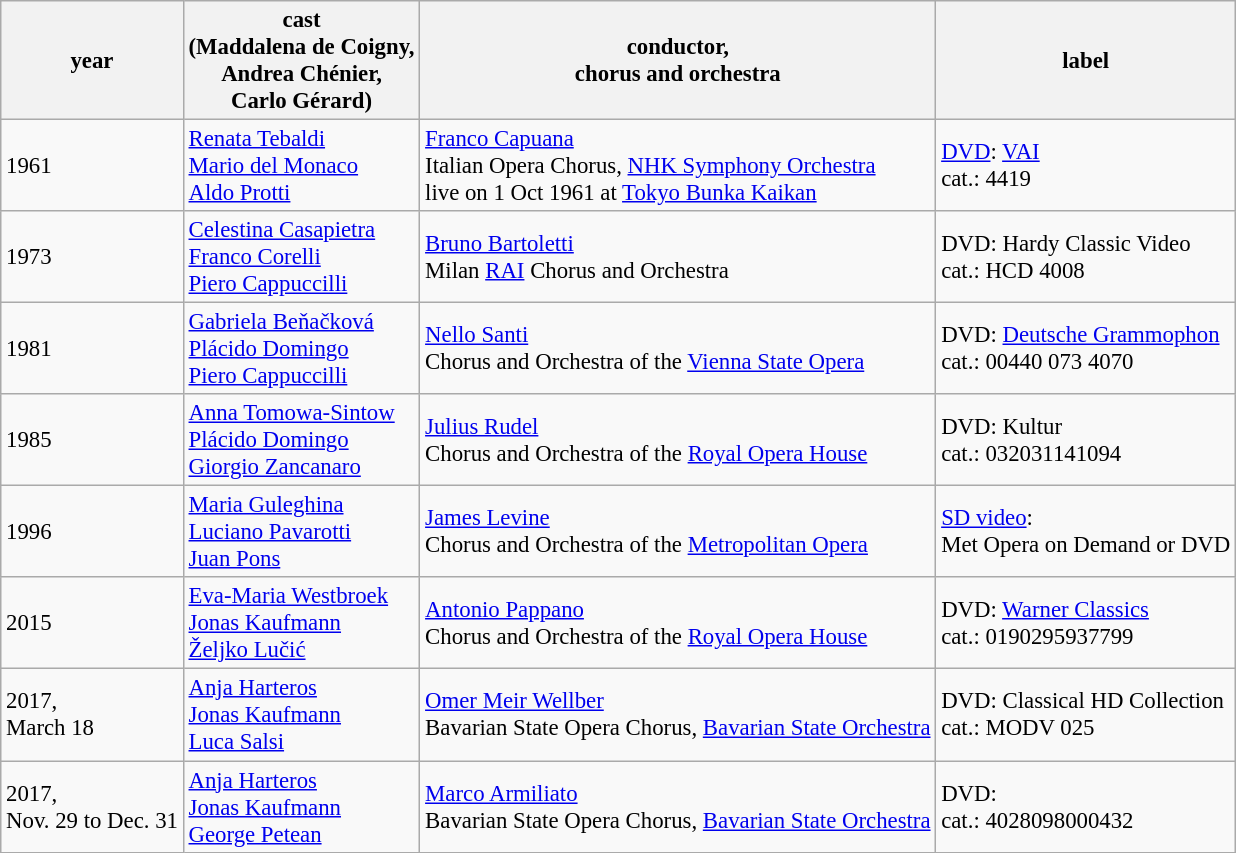<table class="wikitable" style="font-size:95%;">
<tr>
<th>year</th>
<th>cast <br>(Maddalena de Coigny,<br>Andrea Chénier,<br>Carlo Gérard)</th>
<th>conductor,<br>chorus and orchestra</th>
<th>label</th>
</tr>
<tr>
<td>1961</td>
<td><a href='#'>Renata Tebaldi</a><br><a href='#'>Mario del Monaco</a><br><a href='#'>Aldo Protti</a></td>
<td><a href='#'>Franco Capuana</a><br>Italian Opera Chorus, <a href='#'>NHK Symphony Orchestra</a><br>live on 1 Oct 1961 at <a href='#'>Tokyo Bunka Kaikan</a></td>
<td><a href='#'>DVD</a>: <a href='#'>VAI</a><br>cat.: 4419</td>
</tr>
<tr>
<td>1973</td>
<td><a href='#'>Celestina Casapietra</a><br><a href='#'>Franco Corelli</a><br><a href='#'>Piero Cappuccilli</a></td>
<td><a href='#'>Bruno Bartoletti</a><br>Milan <a href='#'>RAI</a> Chorus and Orchestra</td>
<td>DVD: Hardy Classic Video<br>cat.: HCD 4008</td>
</tr>
<tr>
<td>1981</td>
<td><a href='#'>Gabriela Beňačková</a><br><a href='#'>Plácido Domingo</a><br><a href='#'>Piero Cappuccilli</a></td>
<td><a href='#'>Nello Santi</a><br>Chorus and Orchestra of the <a href='#'>Vienna State Opera</a></td>
<td>DVD: <a href='#'>Deutsche Grammophon</a><br>cat.: 00440 073 4070</td>
</tr>
<tr>
<td>1985</td>
<td><a href='#'>Anna Tomowa-Sintow</a><br><a href='#'>Plácido Domingo</a><br><a href='#'>Giorgio Zancanaro</a></td>
<td><a href='#'>Julius Rudel</a><br>Chorus and Orchestra of the <a href='#'>Royal Opera House</a></td>
<td>DVD: Kultur<br>cat.: 032031141094</td>
</tr>
<tr>
<td>1996</td>
<td><a href='#'>Maria Guleghina</a><br><a href='#'>Luciano Pavarotti</a><br><a href='#'>Juan Pons</a></td>
<td><a href='#'>James Levine</a><br>Chorus and Orchestra of the <a href='#'>Metropolitan Opera</a></td>
<td><a href='#'>SD video</a>:<br>Met Opera on Demand or DVD</td>
</tr>
<tr>
<td>2015</td>
<td><a href='#'>Eva-Maria Westbroek</a><br><a href='#'>Jonas Kaufmann</a><br><a href='#'>Željko Lučić</a></td>
<td><a href='#'>Antonio Pappano</a><br>Chorus and Orchestra of the <a href='#'>Royal Opera House</a></td>
<td>DVD: <a href='#'>Warner Classics</a><br>cat.: 0190295937799</td>
</tr>
<tr>
<td>2017,<br>March 18</td>
<td><a href='#'>Anja Harteros</a><br><a href='#'>Jonas Kaufmann</a><br><a href='#'>Luca Salsi</a></td>
<td><a href='#'>Omer Meir Wellber</a><br>Bavarian State Opera Chorus, <a href='#'>Bavarian State Orchestra</a></td>
<td>DVD: Classical HD Collection<br>cat.: MODV 025</td>
</tr>
<tr>
<td>2017,<br>Nov. 29 to Dec. 31</td>
<td><a href='#'>Anja Harteros</a><br><a href='#'>Jonas Kaufmann</a><br><a href='#'>George Petean</a></td>
<td><a href='#'>Marco Armiliato</a><br>Bavarian State Opera Chorus, <a href='#'>Bavarian State Orchestra</a></td>
<td>DVD: <br>cat.: 4028098000432</td>
</tr>
</table>
